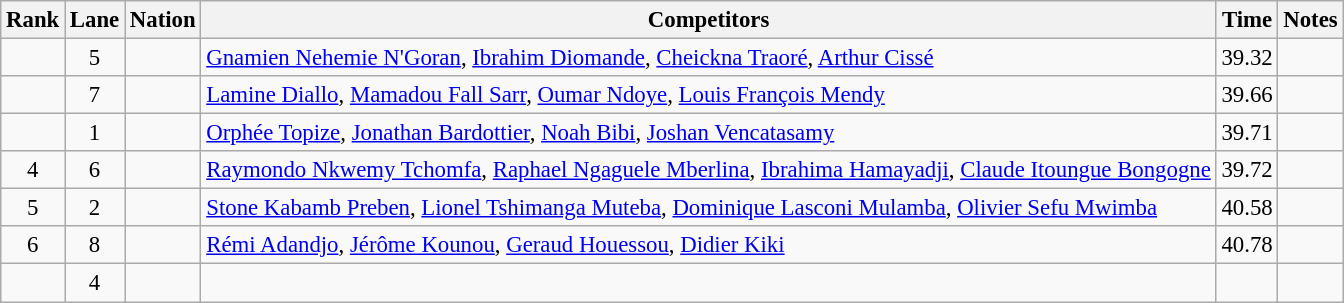<table class="wikitable sortable" style="text-align:center; font-size:95%">
<tr>
<th>Rank</th>
<th>Lane</th>
<th>Nation</th>
<th>Competitors</th>
<th>Time</th>
<th>Notes</th>
</tr>
<tr>
<td></td>
<td>5</td>
<td align=left></td>
<td align=left><a href='#'>Gnamien Nehemie N'Goran</a>, <a href='#'>Ibrahim Diomande</a>, <a href='#'>Cheickna Traoré</a>, <a href='#'>Arthur Cissé</a></td>
<td>39.32</td>
<td></td>
</tr>
<tr>
<td></td>
<td>7</td>
<td align=left></td>
<td align=left><a href='#'>Lamine Diallo</a>, <a href='#'>Mamadou Fall Sarr</a>, <a href='#'>Oumar Ndoye</a>, <a href='#'>Louis François Mendy</a></td>
<td>39.66</td>
<td></td>
</tr>
<tr>
<td></td>
<td>1</td>
<td align=left></td>
<td align=left><a href='#'>Orphée Topize</a>, <a href='#'>Jonathan Bardottier</a>, <a href='#'>Noah Bibi</a>, <a href='#'>Joshan Vencatasamy</a></td>
<td>39.71</td>
<td></td>
</tr>
<tr>
<td>4</td>
<td>6</td>
<td align=left></td>
<td align=left><a href='#'>Raymondo Nkwemy Tchomfa</a>, <a href='#'>Raphael Ngaguele Mberlina</a>, <a href='#'>Ibrahima Hamayadji</a>, <a href='#'>Claude Itoungue Bongogne</a></td>
<td>39.72</td>
<td></td>
</tr>
<tr>
<td>5</td>
<td>2</td>
<td align=left></td>
<td align=left><a href='#'>Stone Kabamb Preben</a>, <a href='#'>Lionel Tshimanga Muteba</a>, <a href='#'>Dominique Lasconi Mulamba</a>, <a href='#'>Olivier Sefu Mwimba</a></td>
<td>40.58</td>
<td></td>
</tr>
<tr>
<td>6</td>
<td>8</td>
<td align=left></td>
<td align=left><a href='#'>Rémi Adandjo</a>, <a href='#'>Jérôme Kounou</a>, <a href='#'>Geraud Houessou</a>, <a href='#'>Didier Kiki</a></td>
<td>40.78</td>
<td></td>
</tr>
<tr>
<td></td>
<td>4</td>
<td align=left></td>
<td align=left></td>
<td></td>
<td></td>
</tr>
</table>
